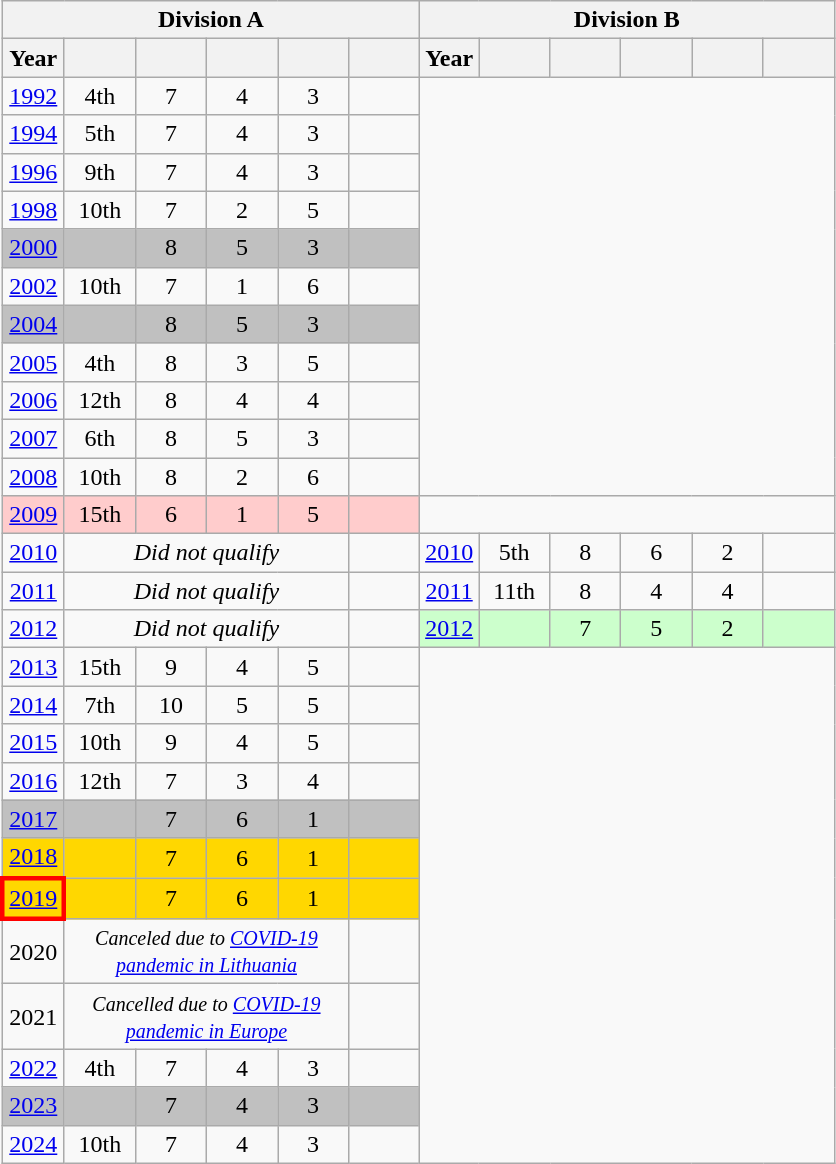<table class="wikitable" style="text-align: center;">
<tr>
<th colspan=6>Division A</th>
<th colspan=6>Division B</th>
</tr>
<tr>
<th>Year</th>
<th width=40></th>
<th width=40></th>
<th width=40></th>
<th width=40></th>
<th width=40></th>
<th>Year</th>
<th width=40></th>
<th width=40></th>
<th width=40></th>
<th width=40></th>
<th width=40></th>
</tr>
<tr>
<td> <a href='#'>1992</a></td>
<td>4th</td>
<td>7</td>
<td>4</td>
<td>3</td>
<td></td>
<td colspan=6 rowspan=11></td>
</tr>
<tr>
<td> <a href='#'>1994</a></td>
<td>5th</td>
<td>7</td>
<td>4</td>
<td>3</td>
<td></td>
</tr>
<tr>
<td> <a href='#'>1996</a></td>
<td>9th</td>
<td>7</td>
<td>4</td>
<td>3</td>
<td></td>
</tr>
<tr>
<td> <a href='#'>1998</a></td>
<td>10th</td>
<td>7</td>
<td>2</td>
<td>5</td>
<td></td>
</tr>
<tr bgcolor=Silver>
<td> <a href='#'>2000</a></td>
<td></td>
<td>8</td>
<td>5</td>
<td>3</td>
<td></td>
</tr>
<tr>
<td> <a href='#'>2002</a></td>
<td>10th</td>
<td>7</td>
<td>1</td>
<td>6</td>
<td></td>
</tr>
<tr bgcolor=Silver>
<td> <a href='#'>2004</a></td>
<td></td>
<td>8</td>
<td>5</td>
<td>3</td>
<td></td>
</tr>
<tr>
<td> <a href='#'>2005</a></td>
<td>4th</td>
<td>8</td>
<td>3</td>
<td>5</td>
<td></td>
</tr>
<tr>
<td> <a href='#'>2006</a></td>
<td>12th</td>
<td>8</td>
<td>4</td>
<td>4</td>
<td></td>
</tr>
<tr>
<td> <a href='#'>2007</a></td>
<td>6th</td>
<td>8</td>
<td>5</td>
<td>3</td>
<td></td>
</tr>
<tr>
<td> <a href='#'>2008</a></td>
<td>10th</td>
<td>8</td>
<td>2</td>
<td>6</td>
<td></td>
</tr>
<tr bgcolor=#ffcccc>
<td> <a href='#'>2009</a></td>
<td>15th</td>
<td>6</td>
<td>1</td>
<td>5</td>
<td></td>
</tr>
<tr>
<td> <a href='#'>2010</a></td>
<td colspan=4><em>Did not qualify</em></td>
<td></td>
<td> <a href='#'>2010</a></td>
<td>5th</td>
<td>8</td>
<td>6</td>
<td>2</td>
<td></td>
</tr>
<tr>
<td> <a href='#'>2011</a></td>
<td colspan=4><em>Did not qualify</em></td>
<td></td>
<td> <a href='#'>2011</a></td>
<td>11th</td>
<td>8</td>
<td>4</td>
<td>4</td>
<td></td>
</tr>
<tr>
<td> <a href='#'>2012</a></td>
<td colspan=4><em>Did not qualify</em></td>
<td></td>
<td bgcolor=#ccffcc> <a href='#'>2012</a></td>
<td bgcolor=#ccffcc></td>
<td bgcolor=#ccffcc>7</td>
<td bgcolor=#ccffcc>5</td>
<td bgcolor=#ccffcc>2</td>
<td bgcolor=#ccffcc></td>
</tr>
<tr>
<td> <a href='#'>2013</a></td>
<td>15th</td>
<td>9</td>
<td>4</td>
<td>5</td>
<td></td>
<td colspan=6 rowspan=12></td>
</tr>
<tr>
<td> <a href='#'>2014</a></td>
<td>7th</td>
<td>10</td>
<td>5</td>
<td>5</td>
<td></td>
</tr>
<tr>
<td> <a href='#'>2015</a></td>
<td>10th</td>
<td>9</td>
<td>4</td>
<td>5</td>
<td></td>
</tr>
<tr>
<td> <a href='#'>2016</a></td>
<td>12th</td>
<td>7</td>
<td>3</td>
<td>4</td>
<td></td>
</tr>
<tr bgcolor=Silver>
<td> <a href='#'>2017</a></td>
<td></td>
<td>7</td>
<td>6</td>
<td>1</td>
<td></td>
</tr>
<tr bgcolor=Gold>
<td> <a href='#'>2018</a></td>
<td></td>
<td>7</td>
<td>6</td>
<td>1</td>
<td></td>
</tr>
<tr bgcolor=Gold>
<td style="border: 3px solid red"> <a href='#'>2019</a></td>
<td></td>
<td>7</td>
<td>6</td>
<td>1</td>
<td></td>
</tr>
<tr>
<td> 2020</td>
<td colspan=4><small><em>Canceled due to <a href='#'>COVID-19 pandemic in Lithuania</a></em></small></td>
<td></td>
</tr>
<tr>
<td> 2021</td>
<td colspan=4><small><em>Cancelled due to <a href='#'>COVID-19 pandemic in Europe</a></em></small></td>
<td></td>
</tr>
<tr>
<td> <a href='#'>2022</a></td>
<td>4th</td>
<td>7</td>
<td>4</td>
<td>3</td>
<td></td>
</tr>
<tr bgcolor=Silver>
<td> <a href='#'>2023</a></td>
<td></td>
<td>7</td>
<td>4</td>
<td>3</td>
<td></td>
</tr>
<tr>
<td> <a href='#'>2024</a></td>
<td>10th</td>
<td>7</td>
<td>4</td>
<td>3</td>
<td></td>
</tr>
</table>
